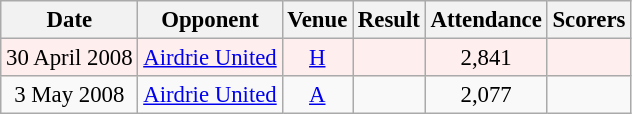<table class="wikitable sortable" style="font-size:95%; text-align:center">
<tr>
<th>Date</th>
<th>Opponent</th>
<th>Venue</th>
<th>Result</th>
<th>Attendance</th>
<th>Scorers</th>
</tr>
<tr bgcolor = "#FFEEEE">
<td>30 April 2008</td>
<td><a href='#'>Airdrie United</a></td>
<td><a href='#'>H</a></td>
<td></td>
<td>2,841</td>
<td></td>
</tr>
<tr>
<td>3 May 2008</td>
<td><a href='#'>Airdrie United</a></td>
<td><a href='#'>A</a></td>
<td></td>
<td>2,077</td>
<td></td>
</tr>
</table>
